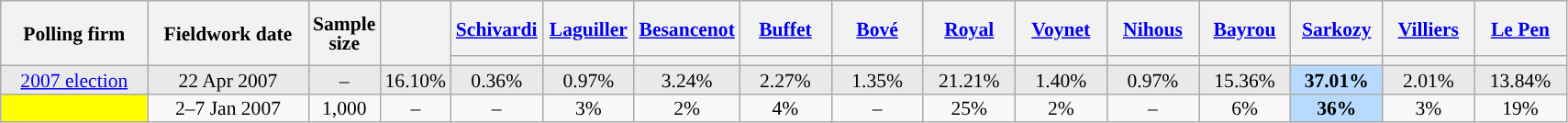<table class="wikitable sortable" style="text-align:center;font-size:90%;line-height:14px;">
<tr style="height:40px;">
<th style="width:100px;" rowspan="2">Polling firm</th>
<th style="width:110px;" rowspan="2">Fieldwork date</th>
<th style="width:35px;" rowspan="2">Sample<br>size</th>
<th style="width:30px;" rowspan="2"></th>
<th class="unsortable" style="width:60px;"><a href='#'>Schivardi</a><br></th>
<th class="unsortable" style="width:60px;"><a href='#'>Laguiller</a><br></th>
<th class="unsortable" style="width:60px;"><a href='#'>Besancenot</a><br></th>
<th class="unsortable" style="width:60px;"><a href='#'>Buffet</a><br></th>
<th class="unsortable" style="width:60px;"><a href='#'>Bové</a><br></th>
<th class="unsortable" style="width:60px;"><a href='#'>Royal</a><br></th>
<th class="unsortable" style="width:60px;"><a href='#'>Voynet</a><br></th>
<th class="unsortable" style="width:60px;"><a href='#'>Nihous</a><br></th>
<th class="unsortable" style="width:60px;"><a href='#'>Bayrou</a><br></th>
<th class="unsortable" style="width:60px;"><a href='#'>Sarkozy</a><br></th>
<th class="unsortable" style="width:60px;"><a href='#'>Villiers</a><br></th>
<th class="unsortable" style="width:60px;"><a href='#'>Le Pen</a><br></th>
</tr>
<tr>
<th style="background:"></th>
<th style="background:"></th>
<th style="background:"></th>
<th style="background:"></th>
<th style="background:"></th>
<th style="background:"></th>
<th style="background:"></th>
<th style="background:"></th>
<th style="background:"></th>
<th style="background:"></th>
<th style="background:"></th>
<th style="background:"></th>
</tr>
<tr style="background:#E9E9E9;">
<td><a href='#'>2007 election</a></td>
<td data-sort-value="2007-04-22">22 Apr 2007</td>
<td>–</td>
<td>16.10%</td>
<td>0.36%</td>
<td>0.97%</td>
<td>3.24%</td>
<td>2.27%</td>
<td>1.35%</td>
<td>21.21%</td>
<td>1.40%</td>
<td>0.97%</td>
<td>15.36%</td>
<td style="background:#B9DAFF;"><strong>37.01%</strong></td>
<td>2.01%</td>
<td>13.84%</td>
</tr>
<tr>
<td style="background:yellow;"></td>
<td data-sort-value="2007-01-07">2–7 Jan 2007</td>
<td>1,000</td>
<td>–</td>
<td>–</td>
<td>3%</td>
<td>2%</td>
<td>4%</td>
<td>–</td>
<td>25%</td>
<td>2%</td>
<td>–</td>
<td>6%</td>
<td style="background:#B9DAFF;"><strong>36%</strong></td>
<td>3%</td>
<td>19%</td>
</tr>
</table>
